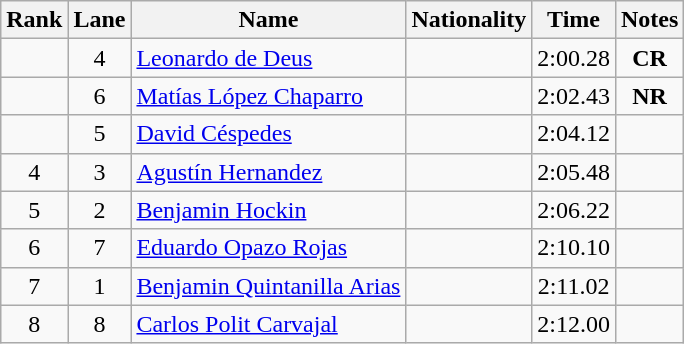<table class="wikitable sortable" style="text-align:center">
<tr>
<th>Rank</th>
<th>Lane</th>
<th>Name</th>
<th>Nationality</th>
<th>Time</th>
<th>Notes</th>
</tr>
<tr>
<td></td>
<td>4</td>
<td align=left><a href='#'>Leonardo de Deus</a></td>
<td align=left></td>
<td>2:00.28</td>
<td><strong>CR</strong></td>
</tr>
<tr>
<td></td>
<td>6</td>
<td align=left><a href='#'>Matías López Chaparro</a></td>
<td align=left></td>
<td>2:02.43</td>
<td><strong>NR</strong></td>
</tr>
<tr>
<td></td>
<td>5</td>
<td align=left><a href='#'>David Céspedes</a></td>
<td align=left></td>
<td>2:04.12</td>
<td></td>
</tr>
<tr>
<td>4</td>
<td>3</td>
<td align=left><a href='#'>Agustín Hernandez</a></td>
<td align=left></td>
<td>2:05.48</td>
<td></td>
</tr>
<tr>
<td>5</td>
<td>2</td>
<td align=left><a href='#'>Benjamin Hockin</a></td>
<td align=left></td>
<td>2:06.22</td>
<td></td>
</tr>
<tr>
<td>6</td>
<td>7</td>
<td align=left><a href='#'>Eduardo Opazo Rojas</a></td>
<td align=left></td>
<td>2:10.10</td>
<td></td>
</tr>
<tr>
<td>7</td>
<td>1</td>
<td align=left><a href='#'>Benjamin Quintanilla Arias</a></td>
<td align=left></td>
<td>2:11.02</td>
<td></td>
</tr>
<tr>
<td>8</td>
<td>8</td>
<td align=left><a href='#'>Carlos Polit Carvajal</a></td>
<td align=left></td>
<td>2:12.00</td>
<td></td>
</tr>
</table>
